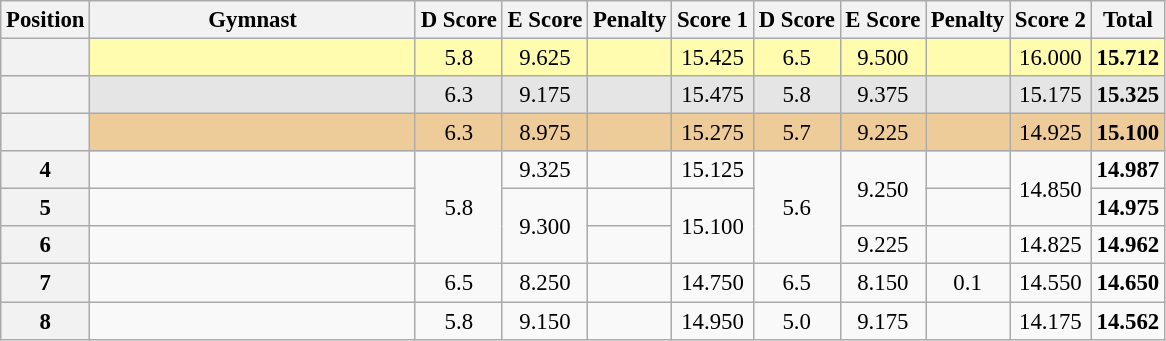<table class="wikitable sortable" style="text-align:center; font-size:95%">
<tr>
<th scope=col>Position</th>
<th scope=col width="210">Gymnast</th>
<th scope=col>D Score</th>
<th scope=col>E Score</th>
<th scope=col>Penalty</th>
<th scope=col>Score 1</th>
<th scope=col>D Score</th>
<th scope=col>E Score</th>
<th scope=col>Penalty</th>
<th scope=col>Score 2</th>
<th scope=col>Total</th>
</tr>
<tr bgcolor=fffcaf>
<th scope=row></th>
<td align="left"></td>
<td>5.8</td>
<td>9.625</td>
<td></td>
<td>15.425</td>
<td>6.5</td>
<td>9.500</td>
<td></td>
<td>16.000</td>
<td><strong>15.712</strong></td>
</tr>
<tr bgcolor=e5e5e5>
<th scope=row></th>
<td align="left"></td>
<td>6.3</td>
<td>9.175</td>
<td></td>
<td>15.475</td>
<td>5.8</td>
<td>9.375</td>
<td></td>
<td>15.175</td>
<td><strong>15.325</strong></td>
</tr>
<tr bgcolor=eecc99>
<th scope=row></th>
<td align="left"></td>
<td>6.3</td>
<td>8.975</td>
<td></td>
<td>15.275</td>
<td>5.7</td>
<td>9.225</td>
<td></td>
<td>14.925</td>
<td><strong>15.100</strong></td>
</tr>
<tr>
<th scope=row>4</th>
<td align="left"></td>
<td rowspan=3>5.8</td>
<td>9.325</td>
<td></td>
<td>15.125</td>
<td rowspan=3>5.6</td>
<td rowspan=2>9.250</td>
<td></td>
<td rowspan=2>14.850</td>
<td><strong>14.987</strong></td>
</tr>
<tr>
<th scope=row>5</th>
<td align="left"></td>
<td rowspan=2>9.300</td>
<td></td>
<td rowspan=2>15.100</td>
<td></td>
<td><strong>14.975</strong></td>
</tr>
<tr>
<th scope=row>6</th>
<td align="left"></td>
<td></td>
<td>9.225</td>
<td></td>
<td>14.825</td>
<td><strong>14.962</strong></td>
</tr>
<tr>
<th scope=row>7</th>
<td align="left"></td>
<td>6.5</td>
<td>8.250</td>
<td></td>
<td>14.750</td>
<td>6.5</td>
<td>8.150</td>
<td>0.1</td>
<td>14.550</td>
<td><strong>14.650</strong></td>
</tr>
<tr>
<th scope=row>8</th>
<td align="left"></td>
<td>5.8</td>
<td>9.150</td>
<td></td>
<td>14.950</td>
<td>5.0</td>
<td>9.175</td>
<td></td>
<td>14.175</td>
<td><strong>14.562</strong></td>
</tr>
</table>
